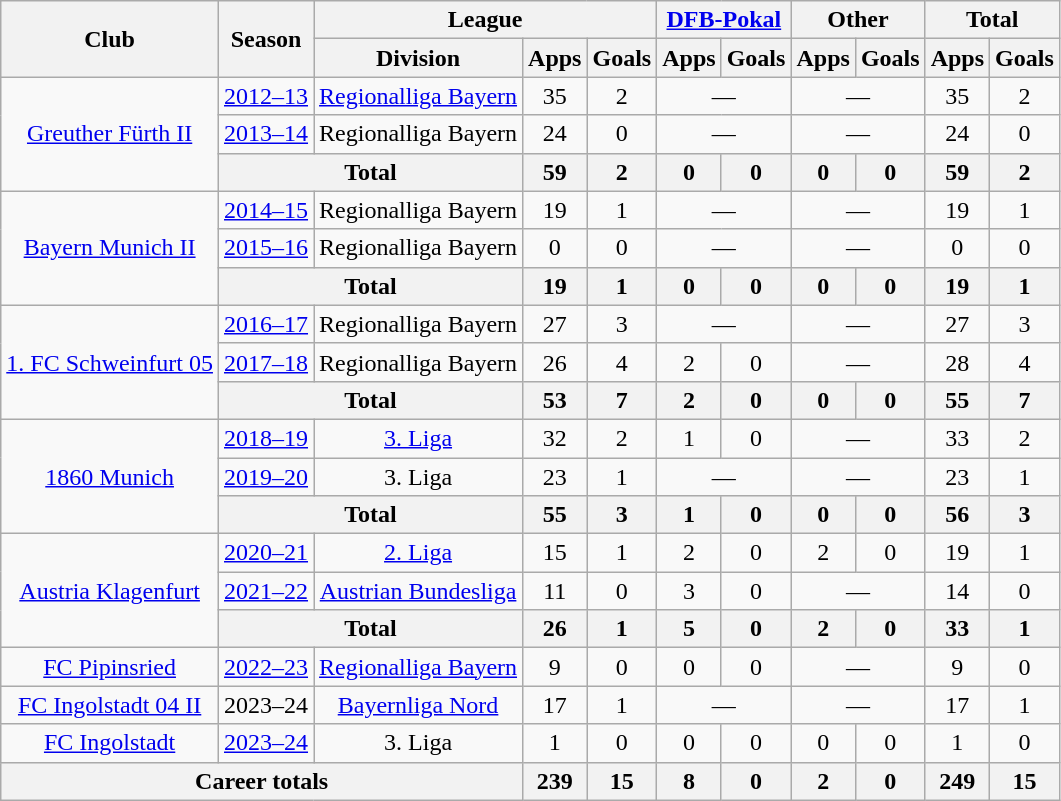<table class="wikitable" style="text-align:center">
<tr>
<th rowspan="2">Club</th>
<th rowspan="2">Season</th>
<th colspan="3">League</th>
<th colspan="2"><a href='#'>DFB-Pokal</a></th>
<th colspan="2">Other</th>
<th colspan="2">Total</th>
</tr>
<tr>
<th>Division</th>
<th>Apps</th>
<th>Goals</th>
<th>Apps</th>
<th>Goals</th>
<th>Apps</th>
<th>Goals</th>
<th>Apps</th>
<th>Goals</th>
</tr>
<tr>
<td rowspan="3"><a href='#'>Greuther Fürth II</a></td>
<td><a href='#'>2012–13</a></td>
<td><a href='#'>Regionalliga Bayern</a></td>
<td>35</td>
<td>2</td>
<td colspan="2">—</td>
<td colspan="2">—</td>
<td>35</td>
<td>2</td>
</tr>
<tr>
<td><a href='#'>2013–14</a></td>
<td>Regionalliga Bayern</td>
<td>24</td>
<td>0</td>
<td colspan="2">—</td>
<td colspan="2">—</td>
<td>24</td>
<td>0</td>
</tr>
<tr>
<th colspan="2">Total</th>
<th>59</th>
<th>2</th>
<th>0</th>
<th>0</th>
<th>0</th>
<th>0</th>
<th>59</th>
<th>2</th>
</tr>
<tr>
<td rowspan="3"><a href='#'>Bayern Munich II</a></td>
<td><a href='#'>2014–15</a></td>
<td>Regionalliga Bayern</td>
<td>19</td>
<td>1</td>
<td colspan="2">—</td>
<td colspan="2">—</td>
<td>19</td>
<td>1</td>
</tr>
<tr>
<td><a href='#'>2015–16</a></td>
<td>Regionalliga Bayern</td>
<td>0</td>
<td>0</td>
<td colspan="2">—</td>
<td colspan="2">—</td>
<td>0</td>
<td>0</td>
</tr>
<tr>
<th colspan="2">Total</th>
<th>19</th>
<th>1</th>
<th>0</th>
<th>0</th>
<th>0</th>
<th>0</th>
<th>19</th>
<th>1</th>
</tr>
<tr>
<td rowspan="3"><a href='#'>1. FC Schweinfurt 05</a></td>
<td><a href='#'>2016–17</a></td>
<td>Regionalliga Bayern</td>
<td>27</td>
<td>3</td>
<td colspan="2">—</td>
<td colspan="2">—</td>
<td>27</td>
<td>3</td>
</tr>
<tr>
<td><a href='#'>2017–18</a></td>
<td>Regionalliga Bayern</td>
<td>26</td>
<td>4</td>
<td>2</td>
<td>0</td>
<td colspan="2">—</td>
<td>28</td>
<td>4</td>
</tr>
<tr>
<th colspan="2">Total</th>
<th>53</th>
<th>7</th>
<th>2</th>
<th>0</th>
<th>0</th>
<th>0</th>
<th>55</th>
<th>7</th>
</tr>
<tr>
<td rowspan="3"><a href='#'>1860 Munich</a></td>
<td><a href='#'>2018–19</a></td>
<td><a href='#'>3. Liga</a></td>
<td>32</td>
<td>2</td>
<td>1</td>
<td>0</td>
<td colspan="2">—</td>
<td>33</td>
<td>2</td>
</tr>
<tr>
<td><a href='#'>2019–20</a></td>
<td>3. Liga</td>
<td>23</td>
<td>1</td>
<td colspan="2">—</td>
<td colspan="2">—</td>
<td>23</td>
<td>1</td>
</tr>
<tr>
<th colspan="2">Total</th>
<th>55</th>
<th>3</th>
<th>1</th>
<th>0</th>
<th>0</th>
<th>0</th>
<th>56</th>
<th>3</th>
</tr>
<tr>
<td rowspan="3"><a href='#'>Austria Klagenfurt</a></td>
<td><a href='#'>2020–21</a></td>
<td><a href='#'>2. Liga</a></td>
<td>15</td>
<td>1</td>
<td>2</td>
<td>0</td>
<td>2</td>
<td>0</td>
<td>19</td>
<td>1</td>
</tr>
<tr>
<td><a href='#'>2021–22</a></td>
<td><a href='#'>Austrian Bundesliga</a></td>
<td>11</td>
<td>0</td>
<td>3</td>
<td>0</td>
<td colspan="2">—</td>
<td>14</td>
<td>0</td>
</tr>
<tr>
<th colspan="2">Total</th>
<th>26</th>
<th>1</th>
<th>5</th>
<th>0</th>
<th>2</th>
<th>0</th>
<th>33</th>
<th>1</th>
</tr>
<tr>
<td><a href='#'>FC Pipinsried</a></td>
<td><a href='#'>2022–23</a></td>
<td><a href='#'>Regionalliga Bayern</a></td>
<td>9</td>
<td>0</td>
<td>0</td>
<td>0</td>
<td colspan="2">—</td>
<td>9</td>
<td>0</td>
</tr>
<tr>
<td><a href='#'>FC Ingolstadt 04 II</a></td>
<td>2023–24</td>
<td><a href='#'>Bayernliga Nord</a></td>
<td>17</td>
<td>1</td>
<td colspan="2">—</td>
<td colspan="2">—</td>
<td>17</td>
<td>1</td>
</tr>
<tr>
<td><a href='#'>FC Ingolstadt</a></td>
<td><a href='#'>2023–24</a></td>
<td>3. Liga</td>
<td>1</td>
<td>0</td>
<td>0</td>
<td>0</td>
<td>0</td>
<td>0</td>
<td>1</td>
<td>0</td>
</tr>
<tr>
<th colspan="3">Career totals</th>
<th>239</th>
<th>15</th>
<th>8</th>
<th>0</th>
<th>2</th>
<th>0</th>
<th>249</th>
<th>15</th>
</tr>
</table>
